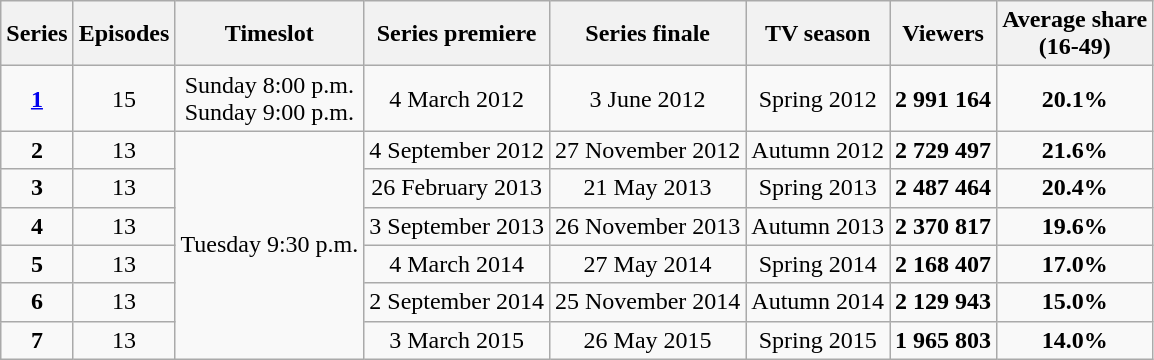<table class="wikitable" style="text-align:center;">
<tr>
<th>Series</th>
<th>Episodes</th>
<th>Timeslot</th>
<th>Series premiere</th>
<th>Series finale</th>
<th>TV season</th>
<th>Viewers</th>
<th>Average share<br>(16-49)</th>
</tr>
<tr>
<td><strong><a href='#'>1</a></strong></td>
<td>15</td>
<td>Sunday 8:00 p.m. <br>Sunday 9:00 p.m. </td>
<td>4 March 2012</td>
<td>3 June 2012</td>
<td>Spring 2012</td>
<td><strong>2 991 164</strong></td>
<td><strong>20.1%</strong></td>
</tr>
<tr>
<td><strong>2</strong></td>
<td>13</td>
<td rowspan="6">Tuesday 9:30 p.m.</td>
<td>4 September 2012</td>
<td>27 November 2012</td>
<td>Autumn 2012</td>
<td><strong>2 729 497</strong></td>
<td><strong>21.6%</strong></td>
</tr>
<tr>
<td><strong>3</strong></td>
<td>13</td>
<td>26 February 2013</td>
<td>21 May 2013</td>
<td>Spring 2013</td>
<td><strong>2 487 464</strong></td>
<td><strong>20.4%</strong></td>
</tr>
<tr>
<td><strong>4</strong></td>
<td>13</td>
<td>3 September 2013</td>
<td>26 November 2013</td>
<td>Autumn 2013</td>
<td><strong>2 370 817</strong></td>
<td><strong>19.6%</strong></td>
</tr>
<tr>
<td><strong>5</strong></td>
<td>13</td>
<td>4 March 2014</td>
<td>27 May 2014</td>
<td>Spring 2014</td>
<td><strong>2 168 407</strong></td>
<td><strong>17.0%</strong></td>
</tr>
<tr>
<td><strong>6</strong></td>
<td>13</td>
<td>2 September 2014</td>
<td>25 November 2014</td>
<td>Autumn 2014</td>
<td><strong>2 129 943</strong></td>
<td><strong>15.0%</strong></td>
</tr>
<tr>
<td><strong>7</strong></td>
<td>13</td>
<td>3 March 2015</td>
<td>26 May 2015</td>
<td>Spring 2015</td>
<td><strong>1 965 803</strong> </td>
<td><strong>14.0%</strong></td>
</tr>
</table>
